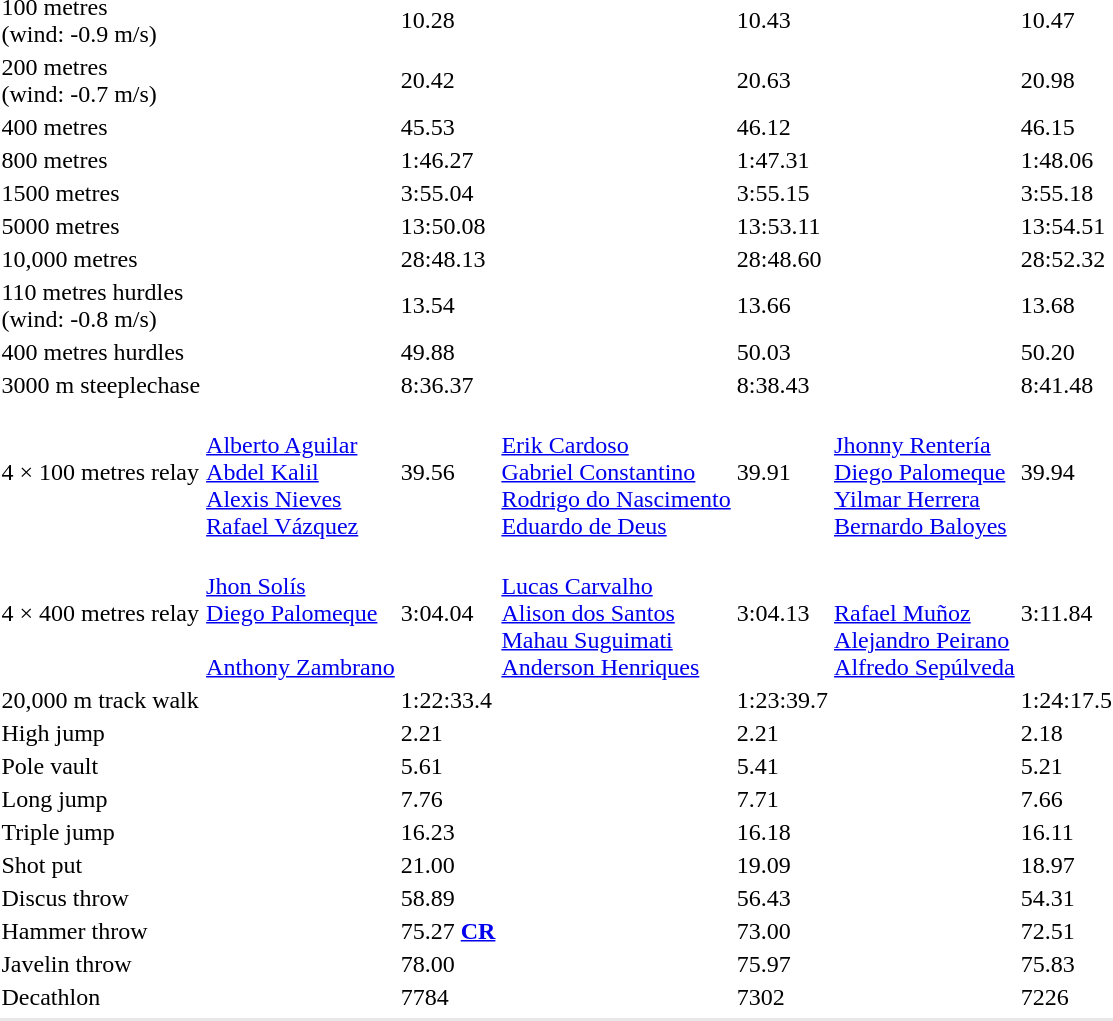<table>
<tr>
<td>100 metres<br>(wind: -0.9 m/s)</td>
<td></td>
<td>10.28</td>
<td></td>
<td>10.43</td>
<td></td>
<td>10.47</td>
</tr>
<tr>
<td>200 metres<br>(wind: -0.7 m/s)</td>
<td></td>
<td>20.42 <strong></strong></td>
<td></td>
<td>20.63</td>
<td></td>
<td>20.98</td>
</tr>
<tr>
<td>400 metres</td>
<td></td>
<td>45.53</td>
<td></td>
<td>46.12</td>
<td></td>
<td>46.15</td>
</tr>
<tr>
<td>800 metres</td>
<td></td>
<td>1:46.27</td>
<td></td>
<td>1:47.31</td>
<td></td>
<td>1:48.06</td>
</tr>
<tr>
<td>1500 metres</td>
<td></td>
<td>3:55.04</td>
<td></td>
<td>3:55.15</td>
<td></td>
<td>3:55.18</td>
</tr>
<tr>
<td>5000 metres</td>
<td></td>
<td>13:50.08 <strong></strong></td>
<td></td>
<td>13:53.11</td>
<td></td>
<td>13:54.51</td>
</tr>
<tr>
<td>10,000 metres</td>
<td></td>
<td>28:48.13</td>
<td></td>
<td>28:48.60</td>
<td></td>
<td>28:52.32 </td>
</tr>
<tr>
<td>110 metres hurdles<br>(wind: -0.8 m/s)</td>
<td></td>
<td>13.54</td>
<td></td>
<td>13.66</td>
<td></td>
<td>13.68</td>
</tr>
<tr>
<td>400 metres hurdles</td>
<td></td>
<td>49.88</td>
<td></td>
<td>50.03</td>
<td></td>
<td>50.20</td>
</tr>
<tr>
<td>3000 m steeplechase</td>
<td></td>
<td>8:36.37</td>
<td></td>
<td>8:38.43</td>
<td></td>
<td>8:41.48</td>
</tr>
<tr>
<td>4 × 100 metres relay</td>
<td><br><a href='#'>Alberto Aguilar</a><br><a href='#'>Abdel Kalil</a><br><a href='#'>Alexis Nieves</a><br><a href='#'>Rafael Vázquez</a></td>
<td>39.56</td>
<td><br><a href='#'>Erik Cardoso</a><br><a href='#'>Gabriel Constantino</a><br><a href='#'>Rodrigo do Nascimento</a><br><a href='#'>Eduardo de Deus</a></td>
<td>39.91</td>
<td><br><a href='#'>Jhonny Rentería</a><br><a href='#'>Diego Palomeque</a><br><a href='#'>Yilmar Herrera</a><br><a href='#'>Bernardo Baloyes</a></td>
<td>39.94</td>
</tr>
<tr>
<td>4 × 400 metres relay</td>
<td><br><a href='#'>Jhon Solís</a><br><a href='#'>Diego Palomeque</a><br><br><a href='#'>Anthony Zambrano</a></td>
<td>3:04.04</td>
<td><br><a href='#'>Lucas Carvalho</a><br><a href='#'>Alison dos Santos</a><br><a href='#'>Mahau Suguimati</a><br><a href='#'>Anderson Henriques</a></td>
<td>3:04.13</td>
<td><br><br><a href='#'>Rafael Muñoz</a><br><a href='#'>Alejandro Peirano</a><br><a href='#'>Alfredo Sepúlveda</a></td>
<td>3:11.84</td>
</tr>
<tr>
<td>20,000 m track walk</td>
<td></td>
<td>1:22:33.4</td>
<td></td>
<td>1:23:39.7</td>
<td></td>
<td>1:24:17.5</td>
</tr>
<tr>
<td>High jump</td>
<td></td>
<td>2.21</td>
<td></td>
<td>2.21</td>
<td></td>
<td>2.18</td>
</tr>
<tr>
<td>Pole vault</td>
<td></td>
<td>5.61</td>
<td></td>
<td>5.41</td>
<td></td>
<td>5.21</td>
</tr>
<tr>
<td>Long jump</td>
<td></td>
<td>7.76</td>
<td></td>
<td>7.71</td>
<td></td>
<td>7.66</td>
</tr>
<tr>
<td>Triple jump</td>
<td></td>
<td>16.23</td>
<td></td>
<td>16.18</td>
<td></td>
<td>16.11</td>
</tr>
<tr>
<td>Shot put</td>
<td></td>
<td>21.00</td>
<td></td>
<td>19.09</td>
<td></td>
<td>18.97</td>
</tr>
<tr>
<td>Discus throw</td>
<td></td>
<td>58.89</td>
<td></td>
<td>56.43</td>
<td></td>
<td>54.31</td>
</tr>
<tr>
<td>Hammer throw</td>
<td></td>
<td>75.27 <strong><a href='#'>CR</a></strong></td>
<td></td>
<td>73.00</td>
<td></td>
<td>72.51</td>
</tr>
<tr>
<td>Javelin throw</td>
<td></td>
<td>78.00</td>
<td></td>
<td>75.97</td>
<td></td>
<td>75.83</td>
</tr>
<tr>
<td>Decathlon</td>
<td></td>
<td>7784</td>
<td></td>
<td>7302</td>
<td></td>
<td>7226</td>
</tr>
<tr>
</tr>
<tr bgcolor= e8e8e8>
<td colspan=7></td>
</tr>
</table>
